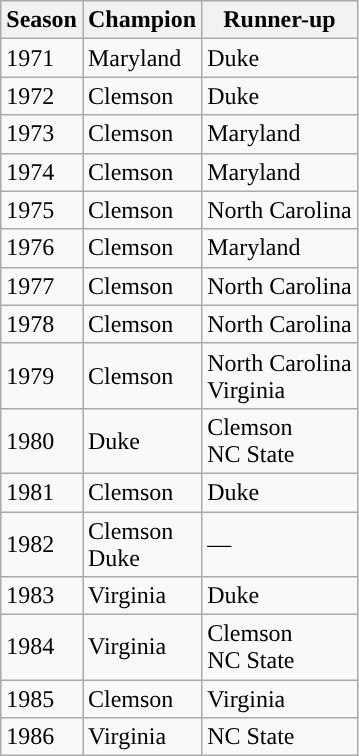<table class="wikitable sortable">
<tr>
<th width=px>Season</th>
<th width=px>Champion</th>
<th width=px>Runner-up</th>
</tr>
<tr>
<td>1971</td>
<td>Maryland</td>
<td>Duke</td>
</tr>
<tr>
<td>1972</td>
<td>Clemson</td>
<td>Duke</td>
</tr>
<tr>
<td>1973</td>
<td>Clemson</td>
<td>Maryland</td>
</tr>
<tr>
<td>1974</td>
<td>Clemson</td>
<td>Maryland</td>
</tr>
<tr>
<td>1975</td>
<td>Clemson</td>
<td>North Carolina</td>
</tr>
<tr>
<td>1976</td>
<td>Clemson</td>
<td>Maryland</td>
</tr>
<tr>
<td>1977</td>
<td>Clemson</td>
<td>North Carolina</td>
</tr>
<tr>
<td>1978</td>
<td>Clemson</td>
<td>North Carolina</td>
</tr>
<tr>
<td>1979</td>
<td>Clemson</td>
<td>North Carolina<br>Virginia</td>
</tr>
<tr>
<td>1980</td>
<td>Duke</td>
<td>Clemson<br>NC State</td>
</tr>
<tr>
<td>1981</td>
<td>Clemson</td>
<td>Duke</td>
</tr>
<tr>
<td>1982</td>
<td>Clemson<br>Duke</td>
<td>—</td>
</tr>
<tr>
<td>1983</td>
<td>Virginia</td>
<td>Duke</td>
</tr>
<tr>
<td>1984</td>
<td>Virginia</td>
<td>Clemson<br>NC State</td>
</tr>
<tr>
<td>1985</td>
<td>Clemson</td>
<td>Virginia</td>
</tr>
<tr>
<td>1986</td>
<td>Virginia</td>
<td>NC State</td>
</tr>
</table>
